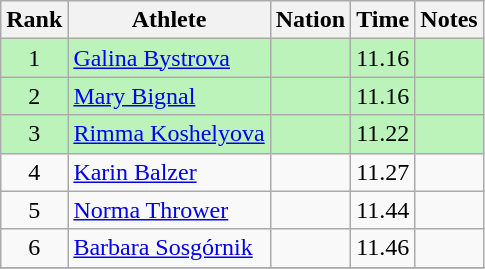<table class="wikitable sortable" style="text-align:center">
<tr>
<th>Rank</th>
<th>Athlete</th>
<th>Nation</th>
<th>Time</th>
<th>Notes</th>
</tr>
<tr bgcolor=bbf3bb>
<td>1</td>
<td align=left><a href='#'>Galina Bystrova</a></td>
<td align=left></td>
<td>11.16</td>
<td></td>
</tr>
<tr bgcolor=bbf3bb>
<td>2</td>
<td align=left><a href='#'>Mary Bignal</a></td>
<td align=left></td>
<td>11.16</td>
<td></td>
</tr>
<tr bgcolor=bbf3bb>
<td>3</td>
<td align=left><a href='#'>Rimma Koshelyova</a></td>
<td align=left></td>
<td>11.22</td>
<td></td>
</tr>
<tr>
<td>4</td>
<td align=left><a href='#'>Karin Balzer</a></td>
<td align=left></td>
<td>11.27</td>
<td></td>
</tr>
<tr>
<td>5</td>
<td align=left><a href='#'>Norma Thrower</a></td>
<td align=left></td>
<td>11.44</td>
<td></td>
</tr>
<tr>
<td>6</td>
<td align=left><a href='#'>Barbara Sosgórnik</a></td>
<td align=left></td>
<td>11.46</td>
<td></td>
</tr>
<tr>
</tr>
</table>
